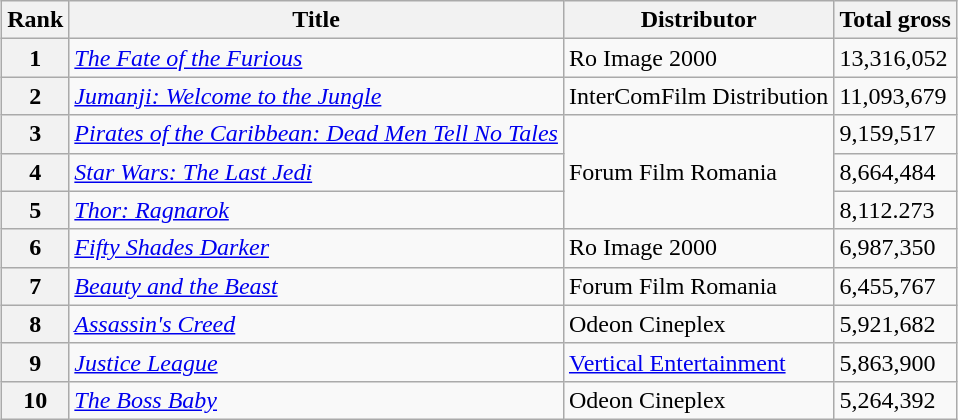<table class="wikitable sortable" style="margin:auto; margin:auto;">
<tr>
<th>Rank</th>
<th>Title</th>
<th>Distributor</th>
<th>Total gross</th>
</tr>
<tr>
<th style="text-align:center;">1</th>
<td><em><a href='#'>The Fate of the Furious</a></em></td>
<td>Ro Image 2000</td>
<td>13,316,052</td>
</tr>
<tr>
<th style="text-align:center;">2</th>
<td><em><a href='#'>Jumanji: Welcome to the Jungle</a></em></td>
<td>InterComFilm Distribution</td>
<td>11,093,679</td>
</tr>
<tr>
<th style="text-align:center;">3</th>
<td><em><a href='#'>Pirates of the Caribbean: Dead Men Tell No Tales</a></em></td>
<td rowspan="3">Forum Film Romania</td>
<td>9,159,517</td>
</tr>
<tr>
<th style="text-align:center;">4</th>
<td><em><a href='#'>Star Wars: The Last Jedi</a></em></td>
<td>8,664,484</td>
</tr>
<tr>
<th style="text-align:center;">5</th>
<td><em><a href='#'>Thor: Ragnarok</a></em></td>
<td>8,112.273</td>
</tr>
<tr>
<th style="text-align:center;">6</th>
<td><em><a href='#'>Fifty Shades Darker</a></em></td>
<td>Ro Image 2000</td>
<td>6,987,350</td>
</tr>
<tr>
<th style="text-align:center;">7</th>
<td><em><a href='#'>Beauty and the Beast</a></em></td>
<td>Forum Film Romania</td>
<td>6,455,767</td>
</tr>
<tr>
<th style="text-align:center;">8</th>
<td><em><a href='#'>Assassin's Creed</a></em></td>
<td>Odeon Cineplex</td>
<td>5,921,682</td>
</tr>
<tr>
<th style="text-align:center;">9</th>
<td><em><a href='#'>Justice League</a></em></td>
<td><a href='#'>Vertical Entertainment</a></td>
<td>5,863,900</td>
</tr>
<tr>
<th style="text-align:center;">10</th>
<td><em><a href='#'>The Boss Baby</a></em></td>
<td>Odeon Cineplex</td>
<td>5,264,392</td>
</tr>
</table>
